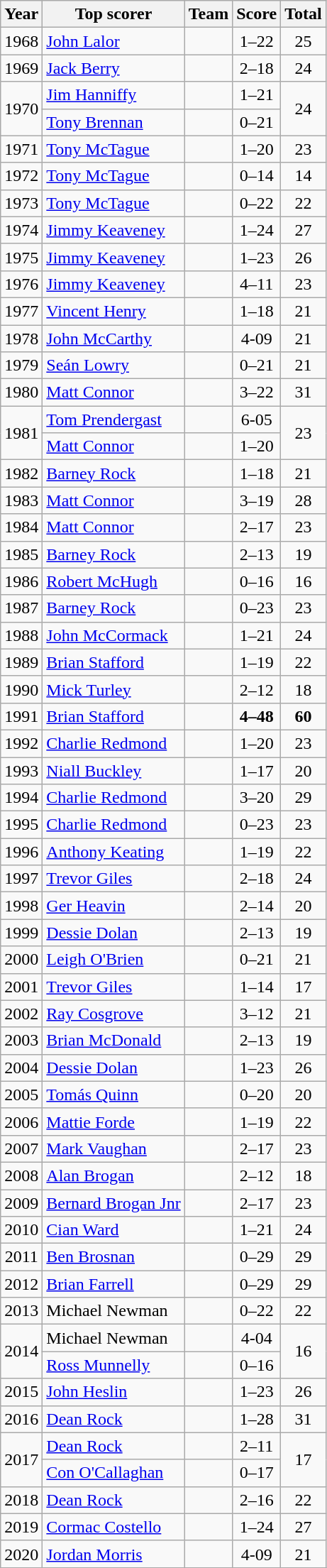<table class="wikitable" style="text-align:center;">
<tr>
<th>Year</th>
<th>Top scorer</th>
<th>Team</th>
<th>Score</th>
<th>Total</th>
</tr>
<tr>
<td>1968</td>
<td style="text-align:left;"><a href='#'>John Lalor</a></td>
<td style="text-align:left;"></td>
<td>1–22</td>
<td>25</td>
</tr>
<tr>
<td>1969</td>
<td style="text-align:left;"><a href='#'>Jack Berry</a></td>
<td style="text-align:left;"></td>
<td>2–18</td>
<td>24</td>
</tr>
<tr>
<td rowspan=2>1970</td>
<td style="text-align:left;"><a href='#'>Jim Hanniffy</a></td>
<td style="text-align:left;"></td>
<td>1–21</td>
<td rowspan=2>24</td>
</tr>
<tr>
<td style="text-align:left;"><a href='#'>Tony Brennan</a></td>
<td style="text-align:left;"></td>
<td>0–21</td>
</tr>
<tr>
<td>1971</td>
<td style="text-align:left;"><a href='#'>Tony McTague</a></td>
<td style="text-align:left;"></td>
<td>1–20</td>
<td>23</td>
</tr>
<tr>
<td>1972</td>
<td style="text-align:left;"><a href='#'>Tony McTague</a></td>
<td style="text-align:left;"></td>
<td>0–14</td>
<td>14</td>
</tr>
<tr>
<td>1973</td>
<td style="text-align:left;"><a href='#'>Tony McTague</a></td>
<td style="text-align:left;"></td>
<td>0–22</td>
<td>22</td>
</tr>
<tr>
<td>1974</td>
<td style="text-align:left;"><a href='#'>Jimmy Keaveney</a></td>
<td style="text-align:left;"></td>
<td>1–24</td>
<td>27</td>
</tr>
<tr>
<td>1975</td>
<td style="text-align:left;"><a href='#'>Jimmy Keaveney</a></td>
<td style="text-align:left;"></td>
<td>1–23</td>
<td>26</td>
</tr>
<tr>
<td>1976</td>
<td style="text-align:left;"><a href='#'>Jimmy Keaveney</a></td>
<td style="text-align:left;"></td>
<td>4–11</td>
<td>23</td>
</tr>
<tr>
<td>1977</td>
<td style="text-align:left;"><a href='#'>Vincent Henry</a></td>
<td style="text-align:left;"></td>
<td>1–18</td>
<td>21</td>
</tr>
<tr>
<td>1978</td>
<td style="text-align:left;"><a href='#'>John McCarthy</a></td>
<td style="text-align:left;"></td>
<td>4-09</td>
<td>21</td>
</tr>
<tr>
<td>1979</td>
<td style="text-align:left;"><a href='#'>Seán Lowry</a></td>
<td style="text-align:left;"></td>
<td>0–21</td>
<td>21</td>
</tr>
<tr>
<td>1980</td>
<td style="text-align:left;"><a href='#'>Matt Connor</a></td>
<td style="text-align:left;"></td>
<td>3–22</td>
<td>31</td>
</tr>
<tr>
<td rowspan=2>1981</td>
<td style="text-align:left;"><a href='#'>Tom Prendergast</a></td>
<td style="text-align:left;"></td>
<td>6-05</td>
<td rowspan=2>23</td>
</tr>
<tr>
<td style="text-align:left;"><a href='#'>Matt Connor</a></td>
<td style="text-align:left;"></td>
<td>1–20</td>
</tr>
<tr>
<td>1982</td>
<td style="text-align:left;"><a href='#'>Barney Rock</a></td>
<td style="text-align:left;"></td>
<td>1–18</td>
<td>21</td>
</tr>
<tr>
<td>1983</td>
<td style="text-align:left;"><a href='#'>Matt Connor</a></td>
<td style="text-align:left;"></td>
<td>3–19</td>
<td>28</td>
</tr>
<tr>
<td>1984</td>
<td style="text-align:left;"><a href='#'>Matt Connor</a></td>
<td style="text-align:left;"></td>
<td>2–17</td>
<td>23</td>
</tr>
<tr>
<td>1985</td>
<td style="text-align:left;"><a href='#'>Barney Rock</a></td>
<td style="text-align:left;"></td>
<td>2–13</td>
<td>19</td>
</tr>
<tr>
<td>1986</td>
<td style="text-align:left;"><a href='#'>Robert McHugh</a></td>
<td style="text-align:left;"></td>
<td>0–16</td>
<td>16</td>
</tr>
<tr>
<td>1987</td>
<td style="text-align:left;"><a href='#'>Barney Rock</a></td>
<td style="text-align:left;"></td>
<td>0–23</td>
<td>23</td>
</tr>
<tr>
<td>1988</td>
<td style="text-align:left;"><a href='#'>John McCormack</a></td>
<td style="text-align:left;"></td>
<td>1–21</td>
<td>24</td>
</tr>
<tr>
<td>1989</td>
<td style="text-align:left;"><a href='#'>Brian Stafford</a></td>
<td style="text-align:left;"></td>
<td>1–19</td>
<td>22</td>
</tr>
<tr>
<td>1990</td>
<td style="text-align:left;"><a href='#'>Mick Turley</a></td>
<td style="text-align:left;"></td>
<td>2–12</td>
<td>18</td>
</tr>
<tr>
<td>1991</td>
<td style="text-align:left;"><a href='#'>Brian Stafford</a></td>
<td style="text-align:left;"></td>
<td><strong>4–48</strong></td>
<td><strong>60</strong></td>
</tr>
<tr>
<td>1992</td>
<td style="text-align:left;"><a href='#'>Charlie Redmond</a></td>
<td style="text-align:left;"></td>
<td>1–20</td>
<td>23</td>
</tr>
<tr>
<td>1993</td>
<td style="text-align:left;"><a href='#'>Niall Buckley</a></td>
<td style="text-align:left;"></td>
<td>1–17</td>
<td>20</td>
</tr>
<tr>
<td>1994</td>
<td style="text-align:left;"><a href='#'>Charlie Redmond</a></td>
<td style="text-align:left;"></td>
<td>3–20</td>
<td>29</td>
</tr>
<tr>
<td>1995</td>
<td style="text-align:left;"><a href='#'>Charlie Redmond</a></td>
<td style="text-align:left;"></td>
<td>0–23</td>
<td>23</td>
</tr>
<tr>
<td>1996</td>
<td style="text-align:left;"><a href='#'>Anthony Keating</a></td>
<td style="text-align:left;"></td>
<td>1–19</td>
<td>22</td>
</tr>
<tr>
<td>1997</td>
<td style="text-align:left;"><a href='#'>Trevor Giles</a></td>
<td style="text-align:left;"></td>
<td>2–18</td>
<td>24</td>
</tr>
<tr>
<td>1998</td>
<td style="text-align:left;"><a href='#'>Ger Heavin</a></td>
<td style="text-align:left;"></td>
<td>2–14</td>
<td>20</td>
</tr>
<tr>
<td>1999</td>
<td style="text-align:left;"><a href='#'>Dessie Dolan</a></td>
<td style="text-align:left;"></td>
<td>2–13</td>
<td>19</td>
</tr>
<tr>
<td>2000</td>
<td style="text-align:left;"><a href='#'>Leigh O'Brien</a></td>
<td style="text-align:left;"></td>
<td>0–21</td>
<td>21</td>
</tr>
<tr>
<td>2001</td>
<td style="text-align:left;"><a href='#'>Trevor Giles</a></td>
<td style="text-align:left;"></td>
<td>1–14</td>
<td>17</td>
</tr>
<tr>
<td>2002</td>
<td style="text-align:left;"><a href='#'>Ray Cosgrove</a></td>
<td style="text-align:left;"></td>
<td>3–12</td>
<td>21</td>
</tr>
<tr>
<td>2003</td>
<td style="text-align:left;"><a href='#'>Brian McDonald</a></td>
<td style="text-align:left;"></td>
<td>2–13</td>
<td>19</td>
</tr>
<tr>
<td>2004</td>
<td style="text-align:left;"><a href='#'>Dessie Dolan</a></td>
<td style="text-align:left;"></td>
<td>1–23</td>
<td>26</td>
</tr>
<tr>
<td>2005</td>
<td style="text-align:left;"><a href='#'>Tomás Quinn</a></td>
<td style="text-align:left;"></td>
<td>0–20</td>
<td>20</td>
</tr>
<tr>
<td>2006</td>
<td style="text-align:left;"><a href='#'>Mattie Forde</a></td>
<td style="text-align:left;"></td>
<td>1–19</td>
<td>22</td>
</tr>
<tr>
<td>2007</td>
<td style="text-align:left;"><a href='#'>Mark Vaughan</a></td>
<td style="text-align:left;"></td>
<td>2–17</td>
<td>23</td>
</tr>
<tr>
<td>2008</td>
<td style="text-align:left;"><a href='#'>Alan Brogan</a></td>
<td style="text-align:left;"></td>
<td>2–12</td>
<td>18</td>
</tr>
<tr>
<td>2009</td>
<td style="text-align:left;"><a href='#'>Bernard Brogan Jnr</a></td>
<td style="text-align:left;"></td>
<td>2–17</td>
<td>23</td>
</tr>
<tr>
<td>2010</td>
<td style="text-align:left;"><a href='#'>Cian Ward</a></td>
<td style="text-align:left;"></td>
<td>1–21</td>
<td>24</td>
</tr>
<tr>
<td>2011</td>
<td style="text-align:left;"><a href='#'>Ben Brosnan</a></td>
<td style="text-align:left;"></td>
<td>0–29</td>
<td>29</td>
</tr>
<tr>
<td>2012</td>
<td style="text-align:left;"><a href='#'>Brian Farrell</a></td>
<td style="text-align:left;"></td>
<td>0–29</td>
<td>29</td>
</tr>
<tr>
<td>2013</td>
<td style="text-align:left;">Michael Newman</td>
<td style="text-align:left;"></td>
<td>0–22</td>
<td>22</td>
</tr>
<tr>
<td rowspan=2>2014</td>
<td style="text-align:left;">Michael Newman</td>
<td style="text-align:left;"></td>
<td>4-04</td>
<td rowspan=2>16</td>
</tr>
<tr>
<td style="text-align:left;"><a href='#'>Ross Munnelly</a></td>
<td style="text-align:left;"></td>
<td>0–16</td>
</tr>
<tr>
<td>2015</td>
<td style="text-align:left;"><a href='#'>John Heslin</a></td>
<td style="text-align:left;"></td>
<td>1–23</td>
<td>26</td>
</tr>
<tr>
<td>2016</td>
<td style="text-align:left;"><a href='#'>Dean Rock</a></td>
<td style="text-align:left;"></td>
<td>1–28</td>
<td>31</td>
</tr>
<tr>
<td rowspan=2>2017</td>
<td style="text-align:left;"><a href='#'>Dean Rock</a></td>
<td style="text-align:left;"></td>
<td>2–11</td>
<td rowspan=2>17</td>
</tr>
<tr>
<td style="text-align:left;"><a href='#'>Con O'Callaghan</a></td>
<td style="text-align:left;"></td>
<td>0–17</td>
</tr>
<tr>
<td>2018</td>
<td style="text-align:left;"><a href='#'>Dean Rock</a></td>
<td style="text-align:left;"></td>
<td>2–16</td>
<td>22</td>
</tr>
<tr>
<td>2019</td>
<td style="text-align:left;"><a href='#'>Cormac Costello</a></td>
<td style="text-align:left;"></td>
<td>1–24</td>
<td>27</td>
</tr>
<tr>
<td>2020</td>
<td style="text-align:left;"><a href='#'>Jordan Morris</a></td>
<td style="text-align:left;"></td>
<td>4-09</td>
<td>21</td>
</tr>
<tr>
</tr>
</table>
